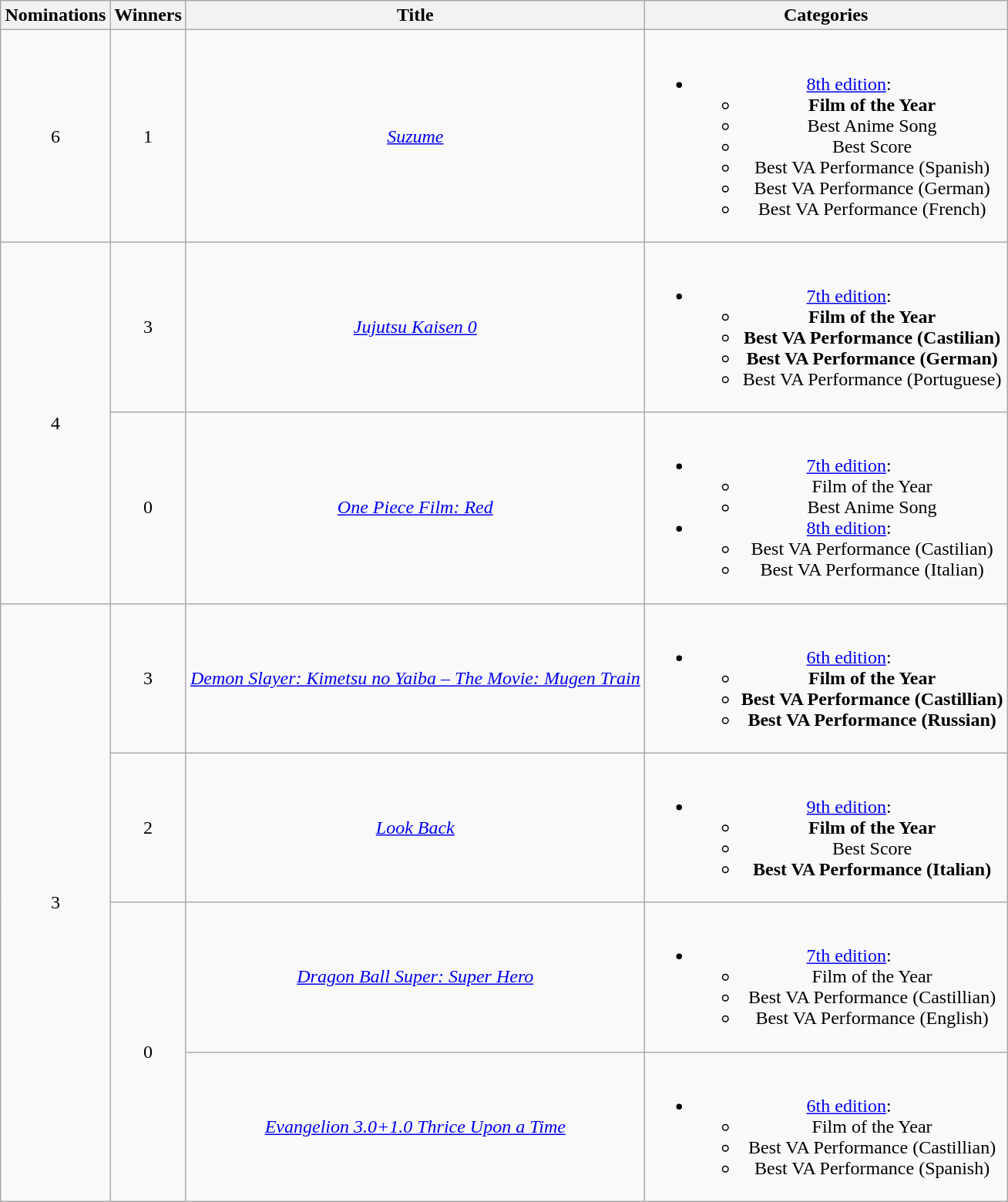<table class="wikitable plainrowheaders sortable" style="text-align:center;margin:auto;">
<tr>
<th scope="col" width="55">Nominations</th>
<th>Winners</th>
<th align="center" scope="col">Title</th>
<th>Categories</th>
</tr>
<tr>
<td>6</td>
<td>1</td>
<td><em><a href='#'>Suzume</a></em></td>
<td><br><ul><li><a href='#'>8th edition</a>:<ul><li><strong>Film of the Year</strong></li><li>Best Anime Song</li><li>Best Score</li><li>Best VA Performance (Spanish)</li><li>Best VA Performance (German)</li><li>Best VA Performance (French)</li></ul></li></ul></td>
</tr>
<tr>
<td rowspan="2">4</td>
<td>3</td>
<td><em><a href='#'>Jujutsu Kaisen 0</a></em></td>
<td><br><ul><li><a href='#'>7th edition</a>:<ul><li><strong>Film of the Year</strong></li><li><strong>Best VA Performance (Castilian)</strong></li><li><strong>Best VA Performance (German)</strong></li><li>Best VA Performance (Portuguese)</li></ul></li></ul></td>
</tr>
<tr>
<td>0</td>
<td><em><a href='#'>One Piece Film: Red</a></em></td>
<td><br><ul><li><a href='#'>7th edition</a>:<ul><li>Film of the Year</li><li>Best Anime Song</li></ul></li><li><a href='#'>8th edition</a>:<ul><li>Best VA Performance (Castilian)</li><li>Best VA Performance (Italian)</li></ul></li></ul></td>
</tr>
<tr>
<td rowspan="4">3</td>
<td>3</td>
<td><em><a href='#'>Demon Slayer: Kimetsu no Yaiba – The Movie: Mugen Train</a></em></td>
<td><br><ul><li><a href='#'>6th edition</a>:<ul><li><strong>Film of the Year</strong></li><li><strong>Best VA Performance (Castillian)</strong></li><li><strong>Best VA Performance (Russian)</strong></li></ul></li></ul></td>
</tr>
<tr>
<td>2</td>
<td><em><a href='#'>Look Back</a></em></td>
<td><br><ul><li><a href='#'>9th edition</a>:<ul><li><strong>Film of the Year</strong></li><li>Best Score</li><li><strong>Best VA Performance (Italian)</strong></li></ul></li></ul></td>
</tr>
<tr>
<td rowspan="2">0</td>
<td><em><a href='#'>Dragon Ball Super: Super Hero</a></em></td>
<td><br><ul><li><a href='#'>7th edition</a>:<ul><li>Film of the Year</li><li>Best VA Performance (Castillian)</li><li>Best VA Performance (English)</li></ul></li></ul></td>
</tr>
<tr>
<td><em><a href='#'>Evangelion 3.0+1.0 Thrice Upon a Time</a></em></td>
<td><br><ul><li><a href='#'>6th edition</a>:<ul><li>Film of the Year</li><li>Best VA Performance (Castillian)</li><li>Best VA Performance (Spanish)</li></ul></li></ul></td>
</tr>
</table>
